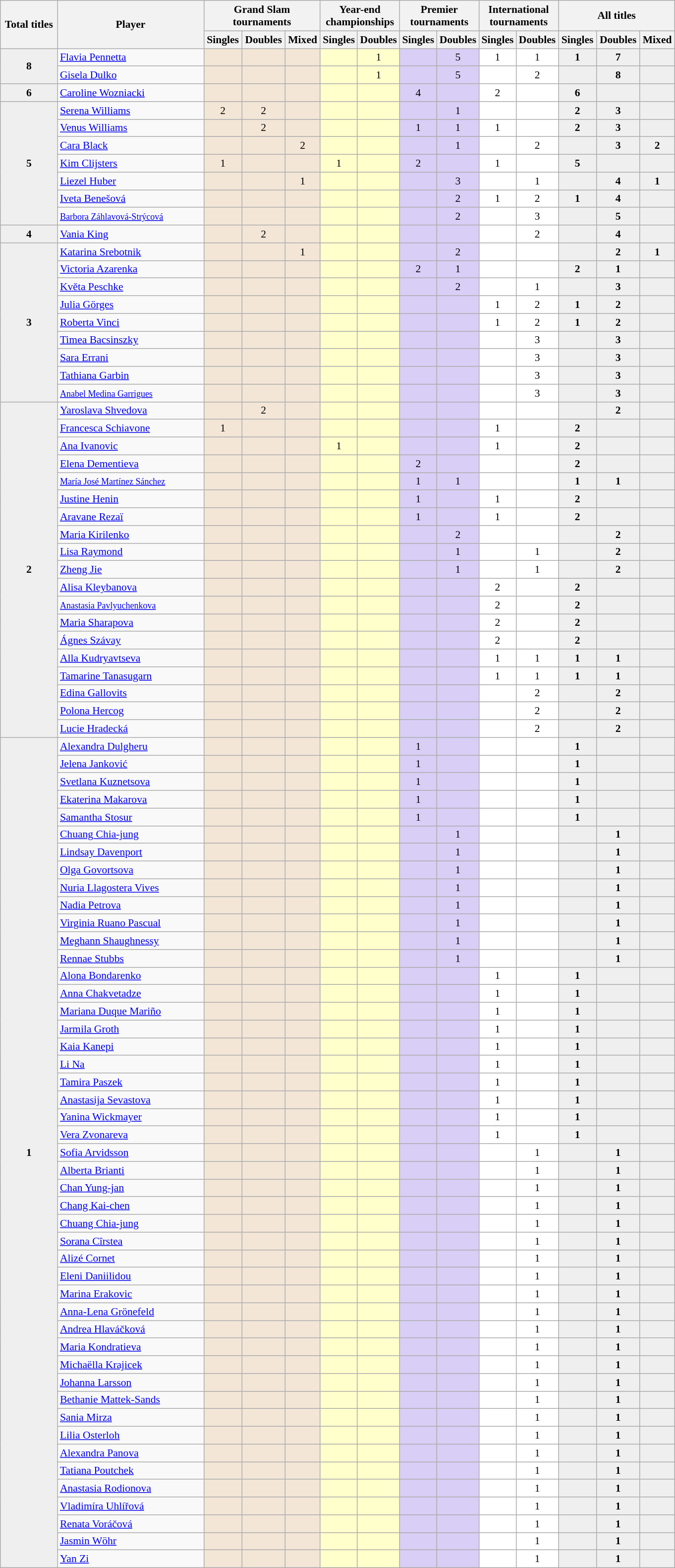<table class="wikitable" style="font-size:90%;">
<tr>
<th style="width:70px;" rowspan="2">Total titles</th>
<th style="width:190px;" rowspan="2">Player</th>
<th style="width:150px;" colspan="3">Grand Slam<br>tournaments</th>
<th style="width:100px;" colspan="2">Year-end<br>championships</th>
<th style="width:100px;" colspan="2">Premier<br>tournaments</th>
<th style="width:100px;" colspan="2">International<br>tournaments</th>
<th style="width:150px;" colspan="3">All titles</th>
</tr>
<tr align=center>
<th>Singles</th>
<th>Doubles</th>
<th>Mixed</th>
<th>Singles</th>
<th>Doubles</th>
<th>Singles</th>
<th>Doubles</th>
<th>Singles</th>
<th>Doubles</th>
<th>Singles</th>
<th>Doubles</th>
<th>Mixed</th>
</tr>
<tr align=center>
<td style="background:#efefef;" rowspan="2"><strong>8</strong></td>
<td align=left> <a href='#'>Flavia Pennetta</a><br></td>
<td style="background:#F3E6D7"></td>
<td style="background:#F3E6D7"></td>
<td style="background:#F3E6D7"></td>
<td style="background:#ffffcc"></td>
<td style="background:#ffffcc"> 1</td>
<td style="background:#D8CEF6"></td>
<td style="background:#D8CEF6">5</td>
<td style="background:#ffffff">1</td>
<td style="background:#ffffff"> 1</td>
<td style="background:#efefef;"><strong>1</strong></td>
<td style="background:#efefef;"><strong>7</strong></td>
<td style="background:#efefef;"></td>
</tr>
<tr align=center>
<td align=left> <a href='#'>Gisela Dulko</a><br></td>
<td style="background:#F3E6D7"></td>
<td style="background:#F3E6D7"></td>
<td style="background:#F3E6D7"></td>
<td style="background:#ffffcc"></td>
<td style="background:#ffffcc"> 1</td>
<td style="background:#D8CEF6"></td>
<td style="background:#D8CEF6">5</td>
<td style="background:#ffffff"></td>
<td style="background:#ffffff">2</td>
<td style="background:#efefef;"></td>
<td style="background:#efefef;"><strong>8</strong></td>
<td style="background:#efefef;"></td>
</tr>
<tr align=center>
<td style="background:#efefef;"><strong>6</strong></td>
<td align=left> <a href='#'>Caroline Wozniacki</a><br></td>
<td style="background:#F3E6D7"></td>
<td style="background:#F3E6D7"></td>
<td style="background:#F3E6D7"></td>
<td style="background:#ffffcc"></td>
<td style="background:#ffffcc"></td>
<td style="background:#D8CEF6">4</td>
<td style="background:#D8CEF6"></td>
<td style="background:#ffffff">2</td>
<td style="background:#ffffff"></td>
<td style="background:#efefef;"><strong>6</strong></td>
<td style="background:#efefef;"></td>
<td style="background:#efefef;"></td>
</tr>
<tr align=center>
<td style="background:#efefef;" rowspan="7"><strong>5</strong></td>
<td align=left> <a href='#'>Serena Williams</a><br></td>
<td style="background:#F3E6D7">2</td>
<td style="background:#F3E6D7">2</td>
<td style="background:#F3E6D7"></td>
<td style="background:#ffffcc"></td>
<td style="background:#ffffcc"></td>
<td style="background:#D8CEF6"></td>
<td style="background:#D8CEF6">1</td>
<td style="background:#ffffff"></td>
<td style="background:#ffffff"></td>
<td style="background:#efefef;"><strong>2</strong></td>
<td style="background:#efefef;"> <strong>3</strong></td>
<td style="background:#efefef;"></td>
</tr>
<tr align=center>
<td align=left> <a href='#'>Venus Williams</a><br></td>
<td style="background:#F3E6D7"></td>
<td style="background:#F3E6D7">2</td>
<td style="background:#F3E6D7"></td>
<td style="background:#ffffcc"></td>
<td style="background:#ffffcc"></td>
<td style="background:#D8CEF6">1</td>
<td style="background:#D8CEF6">1</td>
<td style="background:#ffffff">1</td>
<td style="background:#ffffff"></td>
<td style="background:#efefef;"><strong>2</strong></td>
<td style="background:#efefef;"> <strong>3</strong></td>
<td style="background:#efefef;"></td>
</tr>
<tr align=center>
<td align=left> <a href='#'>Cara Black</a><br></td>
<td style="background:#F3E6D7"></td>
<td style="background:#F3E6D7"></td>
<td style="background:#F3E6D7">2</td>
<td style="background:#ffffcc"></td>
<td style="background:#ffffcc"></td>
<td style="background:#D8CEF6"></td>
<td style="background:#D8CEF6">1</td>
<td style="background:#ffffff"></td>
<td style="background:#ffffff">2</td>
<td style="background:#efefef;"></td>
<td style="background:#efefef;"><strong>3</strong></td>
<td style="background:#efefef;"><strong>2</strong></td>
</tr>
<tr align=center>
<td align=left> <a href='#'>Kim Clijsters</a><br></td>
<td style="background:#F3E6D7"> 1</td>
<td style="background:#F3E6D7"></td>
<td style="background:#F3E6D7"></td>
<td style="background:#ffffcc">1</td>
<td style="background:#ffffcc"></td>
<td style="background:#D8CEF6">2</td>
<td style="background:#D8CEF6"></td>
<td style="background:#ffffff">1</td>
<td style="background:#ffffff"></td>
<td style="background:#efefef;"><strong>5</strong></td>
<td style="background:#efefef;"></td>
<td style="background:#efefef;"></td>
</tr>
<tr align=center>
<td align=left> <a href='#'>Liezel Huber</a><br></td>
<td style="background:#F3E6D7"></td>
<td style="background:#F3E6D7"></td>
<td style="background:#F3E6D7"> 1</td>
<td style="background:#ffffcc"></td>
<td style="background:#ffffcc"></td>
<td style="background:#D8CEF6"></td>
<td style="background:#D8CEF6">3</td>
<td style="background:#ffffff"></td>
<td style="background:#ffffff">1</td>
<td style="background:#efefef;"></td>
<td style="background:#efefef;"><strong>4</strong></td>
<td style="background:#efefef;"> <strong>1</strong></td>
</tr>
<tr align=center>
<td align=left> <a href='#'>Iveta Benešová</a><br></td>
<td style="background:#F3E6D7"></td>
<td style="background:#F3E6D7"></td>
<td style="background:#F3E6D7"></td>
<td style="background:#ffffcc"></td>
<td style="background:#ffffcc"></td>
<td style="background:#D8CEF6"></td>
<td style="background:#D8CEF6">2</td>
<td style="background:#ffffff">1</td>
<td style="background:#ffffff">2</td>
<td style="background:#efefef;"><strong>1</strong></td>
<td style="background:#efefef;"><strong>4</strong></td>
<td style="background:#efefef;"></td>
</tr>
<tr align=center>
<td align=left> <small><a href='#'>Barbora Záhlavová-Strýcová</a></small><br></td>
<td style="background:#F3E6D7"></td>
<td style="background:#F3E6D7"></td>
<td style="background:#F3E6D7"></td>
<td style="background:#ffffcc"></td>
<td style="background:#ffffcc"></td>
<td style="background:#D8CEF6"></td>
<td style="background:#D8CEF6">2</td>
<td style="background:#ffffff"></td>
<td style="background:#ffffff">3</td>
<td style="background:#efefef;"></td>
<td style="background:#efefef;"><strong>5</strong></td>
<td style="background:#efefef;"></td>
</tr>
<tr align=center>
<td style="background:#efefef;"><strong>4</strong></td>
<td align=left> <a href='#'>Vania King</a><br></td>
<td style="background:#F3E6D7"></td>
<td style="background:#F3E6D7"> 2</td>
<td style="background:#F3E6D7"></td>
<td style="background:#ffffcc"></td>
<td style="background:#ffffcc"></td>
<td style="background:#D8CEF6"></td>
<td style="background:#D8CEF6"></td>
<td style="background:#ffffff"></td>
<td style="background:#ffffff">2</td>
<td style="background:#efefef;"></td>
<td style="background:#efefef;"><strong>4</strong></td>
<td style="background:#efefef;"></td>
</tr>
<tr align=center>
<td style="background:#efefef;" rowspan="9"><strong>3</strong></td>
<td align=left> <a href='#'>Katarina Srebotnik</a><br></td>
<td style="background:#F3E6D7"></td>
<td style="background:#F3E6D7"></td>
<td style="background:#F3E6D7"> 1</td>
<td style="background:#ffffcc"></td>
<td style="background:#ffffcc"></td>
<td style="background:#D8CEF6"></td>
<td style="background:#D8CEF6">2</td>
<td style="background:#ffffff"></td>
<td style="background:#ffffff"></td>
<td style="background:#efefef;"></td>
<td style="background:#efefef;"><strong>2</strong></td>
<td style="background:#efefef;"> <strong>1</strong></td>
</tr>
<tr align=center>
<td align=left> <a href='#'>Victoria Azarenka</a><br></td>
<td style="background:#F3E6D7"></td>
<td style="background:#F3E6D7"></td>
<td style="background:#F3E6D7"></td>
<td style="background:#ffffcc"></td>
<td style="background:#ffffcc"></td>
<td style="background:#D8CEF6">2</td>
<td style="background:#D8CEF6"> 1</td>
<td style="background:#ffffff"></td>
<td style="background:#ffffff"></td>
<td style="background:#efefef;"><strong>2</strong></td>
<td style="background:#efefef;"><strong>1</strong></td>
<td style="background:#efefef;"></td>
</tr>
<tr align=center>
<td align=left> <a href='#'>Květa Peschke</a><br></td>
<td style="background:#F3E6D7"></td>
<td style="background:#F3E6D7"></td>
<td style="background:#F3E6D7"></td>
<td style="background:#ffffcc"></td>
<td style="background:#ffffcc"></td>
<td style="background:#D8CEF6"></td>
<td style="background:#D8CEF6">  2</td>
<td style="background:#ffffff"></td>
<td style="background:#ffffff">1</td>
<td style="background:#efefef;"></td>
<td style="background:#efefef;"><strong>3</strong></td>
<td style="background:#efefef;"></td>
</tr>
<tr align=center>
<td align=left> <a href='#'>Julia Görges</a><br></td>
<td style="background:#F3E6D7"></td>
<td style="background:#F3E6D7"></td>
<td style="background:#F3E6D7"></td>
<td style="background:#ffffcc"></td>
<td style="background:#ffffcc"></td>
<td style="background:#D8CEF6"></td>
<td style="background:#D8CEF6"></td>
<td style="background:#ffffff">1</td>
<td style="background:#ffffff"> 2</td>
<td style="background:#efefef;"><strong>1</strong></td>
<td style="background:#efefef;"> <strong>2</strong></td>
<td style="background:#efefef;"></td>
</tr>
<tr align=center>
<td align=left> <a href='#'>Roberta Vinci</a><br></td>
<td style="background:#F3E6D7"></td>
<td style="background:#F3E6D7"></td>
<td style="background:#F3E6D7"></td>
<td style="background:#ffffcc"></td>
<td style="background:#ffffcc"></td>
<td style="background:#D8CEF6"></td>
<td style="background:#D8CEF6"></td>
<td style="background:#ffffff">1</td>
<td style="background:#ffffff"> 2</td>
<td style="background:#efefef;"><strong>1</strong></td>
<td style="background:#efefef;"> <strong>2</strong></td>
<td style="background:#efefef;"></td>
</tr>
<tr align=center>
<td align=left> <a href='#'>Timea Bacsinszky</a><br></td>
<td style="background:#F3E6D7"></td>
<td style="background:#F3E6D7"></td>
<td style="background:#F3E6D7"></td>
<td style="background:#ffffcc"></td>
<td style="background:#ffffcc"></td>
<td style="background:#D8CEF6"></td>
<td style="background:#D8CEF6"></td>
<td style="background:#ffffff"></td>
<td style="background:#ffffff">3</td>
<td style="background:#efefef;"></td>
<td style="background:#efefef;"><strong>3</strong></td>
<td style="background:#efefef;"></td>
</tr>
<tr align=center>
<td align=left> <a href='#'>Sara Errani</a><br></td>
<td style="background:#F3E6D7"></td>
<td style="background:#F3E6D7"></td>
<td style="background:#F3E6D7"></td>
<td style="background:#ffffcc"></td>
<td style="background:#ffffcc"></td>
<td style="background:#D8CEF6"></td>
<td style="background:#D8CEF6"></td>
<td style="background:#ffffff"></td>
<td style="background:#ffffff">3</td>
<td style="background:#efefef;"></td>
<td style="background:#efefef;"><strong>3</strong></td>
<td style="background:#efefef;"></td>
</tr>
<tr align=center>
<td align=left> <a href='#'>Tathiana Garbin</a><br></td>
<td style="background:#F3E6D7"></td>
<td style="background:#F3E6D7"></td>
<td style="background:#F3E6D7"></td>
<td style="background:#ffffcc"></td>
<td style="background:#ffffcc"></td>
<td style="background:#D8CEF6"></td>
<td style="background:#D8CEF6"></td>
<td style="background:#ffffff"></td>
<td style="background:#ffffff">3</td>
<td style="background:#efefef;"></td>
<td style="background:#efefef;"><strong>3</strong></td>
<td style="background:#efefef;"></td>
</tr>
<tr align=center>
<td align=left> <small><a href='#'>Anabel Medina Garrigues</a></small><br></td>
<td style="background:#F3E6D7"></td>
<td style="background:#F3E6D7"></td>
<td style="background:#F3E6D7"></td>
<td style="background:#ffffcc"></td>
<td style="background:#ffffcc"></td>
<td style="background:#D8CEF6"></td>
<td style="background:#D8CEF6"></td>
<td style="background:#ffffff"></td>
<td style="background:#ffffff">3</td>
<td style="background:#efefef;"></td>
<td style="background:#efefef;"><strong>3</strong></td>
<td style="background:#efefef;"></td>
</tr>
<tr align=center>
<td style="background:#efefef;" rowspan="19"><strong>2</strong></td>
<td align=left> <a href='#'>Yaroslava Shvedova</a><br></td>
<td style="background:#F3E6D7"></td>
<td style="background:#F3E6D7"> 2</td>
<td style="background:#F3E6D7"></td>
<td style="background:#ffffcc"></td>
<td style="background:#ffffcc"></td>
<td style="background:#D8CEF6"></td>
<td style="background:#D8CEF6"></td>
<td style="background:#ffffff"></td>
<td style="background:#ffffff"></td>
<td style="background:#efefef;"></td>
<td style="background:#efefef;"><strong>2</strong></td>
<td style="background:#efefef;"></td>
</tr>
<tr align=center>
<td align=left> <a href='#'>Francesca Schiavone</a><br></td>
<td style="background:#F3E6D7"> 1</td>
<td style="background:#F3E6D7"></td>
<td style="background:#F3E6D7"></td>
<td style="background:#ffffcc"></td>
<td style="background:#ffffcc"></td>
<td style="background:#D8CEF6"></td>
<td style="background:#D8CEF6"></td>
<td style="background:#ffffff">1</td>
<td style="background:#ffffff"></td>
<td style="background:#efefef;"><strong>2</strong></td>
<td style="background:#efefef;"></td>
<td style="background:#efefef;"></td>
</tr>
<tr align=center>
<td align=left> <a href='#'>Ana Ivanovic</a><br></td>
<td style="background:#F3E6D7"></td>
<td style="background:#F3E6D7"></td>
<td style="background:#F3E6D7"></td>
<td style="background:#ffffcc">1</td>
<td style="background:#ffffcc"></td>
<td style="background:#D8CEF6"></td>
<td style="background:#D8CEF6"></td>
<td style="background:#ffffff">1</td>
<td style="background:#ffffff"></td>
<td style="background:#efefef;"><strong>2</strong></td>
<td style="background:#efefef;"></td>
<td style="background:#efefef;"></td>
</tr>
<tr align=center>
<td align=left> <a href='#'>Elena Dementieva</a><br></td>
<td style="background:#F3E6D7"></td>
<td style="background:#F3E6D7"></td>
<td style="background:#F3E6D7"></td>
<td style="background:#ffffcc"></td>
<td style="background:#ffffcc"></td>
<td style="background:#D8CEF6">2</td>
<td style="background:#D8CEF6"></td>
<td style="background:#ffffff"></td>
<td style="background:#ffffff"></td>
<td style="background:#efefef;"><strong>2</strong></td>
<td style="background:#efefef;"></td>
<td style="background:#efefef;"></td>
</tr>
<tr align=center>
<td align=left> <small><a href='#'>María José Martínez Sánchez</a></small><br></td>
<td style="background:#F3E6D7"></td>
<td style="background:#F3E6D7"></td>
<td style="background:#F3E6D7"></td>
<td style="background:#ffffcc"></td>
<td style="background:#ffffcc"></td>
<td style="background:#D8CEF6"> 1</td>
<td style="background:#D8CEF6">1</td>
<td style="background:#ffffff"></td>
<td style="background:#ffffff"></td>
<td style="background:#efefef;"><strong>1</strong></td>
<td style="background:#efefef;"><strong>1</strong></td>
<td style="background:#efefef;"></td>
</tr>
<tr align=center>
<td align=left> <a href='#'>Justine Henin</a><br></td>
<td style="background:#F3E6D7"></td>
<td style="background:#F3E6D7"></td>
<td style="background:#F3E6D7"></td>
<td style="background:#ffffcc"></td>
<td style="background:#ffffcc"></td>
<td style="background:#D8CEF6">1</td>
<td style="background:#D8CEF6"></td>
<td style="background:#ffffff">1</td>
<td style="background:#ffffff"></td>
<td style="background:#efefef;"><strong>2</strong></td>
<td style="background:#efefef;"></td>
<td style="background:#efefef;"></td>
</tr>
<tr align=center>
<td align=left> <a href='#'>Aravane Rezaï</a><br></td>
<td style="background:#F3E6D7"></td>
<td style="background:#F3E6D7"></td>
<td style="background:#F3E6D7"></td>
<td style="background:#ffffcc"></td>
<td style="background:#ffffcc"></td>
<td style="background:#D8CEF6">1</td>
<td style="background:#D8CEF6"></td>
<td style="background:#ffffff">1</td>
<td style="background:#ffffff"></td>
<td style="background:#efefef;"><strong>2</strong></td>
<td style="background:#efefef;"></td>
<td style="background:#efefef;"></td>
</tr>
<tr align=center>
<td align=left> <a href='#'>Maria Kirilenko</a><br></td>
<td style="background:#F3E6D7"></td>
<td style="background:#F3E6D7"></td>
<td style="background:#F3E6D7"></td>
<td style="background:#ffffcc"></td>
<td style="background:#ffffcc"></td>
<td style="background:#D8CEF6"></td>
<td style="background:#D8CEF6">2</td>
<td style="background:#ffffff"></td>
<td style="background:#ffffff"></td>
<td style="background:#efefef;"></td>
<td style="background:#efefef;"><strong>2</strong></td>
<td style="background:#efefef;"></td>
</tr>
<tr align=center>
<td align=left> <a href='#'>Lisa Raymond</a><br></td>
<td style="background:#F3E6D7"></td>
<td style="background:#F3E6D7"></td>
<td style="background:#F3E6D7"></td>
<td style="background:#ffffcc"></td>
<td style="background:#ffffcc"></td>
<td style="background:#D8CEF6"></td>
<td style="background:#D8CEF6"> 1</td>
<td style="background:#ffffff"></td>
<td style="background:#ffffff">1</td>
<td style="background:#efefef;"></td>
<td style="background:#efefef;"><strong>2</strong></td>
<td style="background:#efefef;"></td>
</tr>
<tr align=center>
<td align=left> <a href='#'>Zheng Jie</a><br></td>
<td style="background:#F3E6D7"></td>
<td style="background:#F3E6D7"></td>
<td style="background:#F3E6D7"></td>
<td style="background:#ffffcc"></td>
<td style="background:#ffffcc"></td>
<td style="background:#D8CEF6"></td>
<td style="background:#D8CEF6"> 1</td>
<td style="background:#ffffff"></td>
<td style="background:#ffffff">1</td>
<td style="background:#efefef;"></td>
<td style="background:#efefef;"><strong>2</strong></td>
<td style="background:#efefef;"></td>
</tr>
<tr align=center>
<td align=left> <a href='#'>Alisa Kleybanova</a><br></td>
<td style="background:#F3E6D7"></td>
<td style="background:#F3E6D7"></td>
<td style="background:#F3E6D7"></td>
<td style="background:#ffffcc"></td>
<td style="background:#ffffcc"></td>
<td style="background:#D8CEF6"></td>
<td style="background:#D8CEF6"></td>
<td style="background:#ffffff">2</td>
<td style="background:#ffffff"></td>
<td style="background:#efefef;"><strong>2</strong></td>
<td style="background:#efefef;"></td>
<td style="background:#efefef;"></td>
</tr>
<tr align=center>
<td align=left> <small><a href='#'>Anastasia Pavlyuchenkova</a></small><br></td>
<td style="background:#F3E6D7"></td>
<td style="background:#F3E6D7"></td>
<td style="background:#F3E6D7"></td>
<td style="background:#ffffcc"></td>
<td style="background:#ffffcc"></td>
<td style="background:#D8CEF6"></td>
<td style="background:#D8CEF6"></td>
<td style="background:#ffffff">2</td>
<td style="background:#ffffff"></td>
<td style="background:#efefef;"><strong>2</strong></td>
<td style="background:#efefef;"></td>
<td style="background:#efefef;"></td>
</tr>
<tr align=center>
<td align=left> <a href='#'>Maria Sharapova</a><br></td>
<td style="background:#F3E6D7"></td>
<td style="background:#F3E6D7"></td>
<td style="background:#F3E6D7"></td>
<td style="background:#ffffcc"></td>
<td style="background:#ffffcc"></td>
<td style="background:#D8CEF6"></td>
<td style="background:#D8CEF6"></td>
<td style="background:#ffffff">2</td>
<td style="background:#ffffff"></td>
<td style="background:#efefef;"><strong>2</strong></td>
<td style="background:#efefef;"></td>
<td style="background:#efefef;"></td>
</tr>
<tr align=center>
<td align=left> <a href='#'>Ágnes Szávay</a><br></td>
<td style="background:#F3E6D7"></td>
<td style="background:#F3E6D7"></td>
<td style="background:#F3E6D7"></td>
<td style="background:#ffffcc"></td>
<td style="background:#ffffcc"></td>
<td style="background:#D8CEF6"></td>
<td style="background:#D8CEF6"></td>
<td style="background:#ffffff">2</td>
<td style="background:#ffffff"></td>
<td style="background:#efefef;"><strong>2</strong></td>
<td style="background:#efefef;"></td>
<td style="background:#efefef;"></td>
</tr>
<tr align=center>
<td align=left> <a href='#'>Alla Kudryavtseva</a><br></td>
<td style="background:#F3E6D7"></td>
<td style="background:#F3E6D7"></td>
<td style="background:#F3E6D7"></td>
<td style="background:#ffffcc"></td>
<td style="background:#ffffcc"></td>
<td style="background:#D8CEF6"></td>
<td style="background:#D8CEF6"></td>
<td style="background:#ffffff">1</td>
<td style="background:#ffffff"> 1</td>
<td style="background:#efefef;"><strong>1</strong></td>
<td style="background:#efefef;"> <strong>1</strong></td>
<td style="background:#efefef;"></td>
</tr>
<tr align=center>
<td align=left> <a href='#'>Tamarine Tanasugarn</a><br></td>
<td style="background:#F3E6D7"></td>
<td style="background:#F3E6D7"></td>
<td style="background:#F3E6D7"></td>
<td style="background:#ffffcc"></td>
<td style="background:#ffffcc"></td>
<td style="background:#D8CEF6"></td>
<td style="background:#D8CEF6"></td>
<td style="background:#ffffff">1</td>
<td style="background:#ffffff"> 1</td>
<td style="background:#efefef;"><strong>1</strong></td>
<td style="background:#efefef;"> <strong>1</strong></td>
<td style="background:#efefef;"></td>
</tr>
<tr align=center>
<td align=left> <a href='#'>Edina Gallovits</a><br></td>
<td style="background:#F3E6D7"></td>
<td style="background:#F3E6D7"></td>
<td style="background:#F3E6D7"></td>
<td style="background:#ffffcc"></td>
<td style="background:#ffffcc"></td>
<td style="background:#D8CEF6"></td>
<td style="background:#D8CEF6"></td>
<td style="background:#ffffff"></td>
<td style="background:#ffffff">2</td>
<td style="background:#efefef;"></td>
<td style="background:#efefef;"><strong>2</strong></td>
<td style="background:#efefef;"></td>
</tr>
<tr align=center>
<td align=left> <a href='#'>Polona Hercog</a><br></td>
<td style="background:#F3E6D7"></td>
<td style="background:#F3E6D7"></td>
<td style="background:#F3E6D7"></td>
<td style="background:#ffffcc"></td>
<td style="background:#ffffcc"></td>
<td style="background:#D8CEF6"></td>
<td style="background:#D8CEF6"></td>
<td style="background:#ffffff"></td>
<td style="background:#ffffff">2</td>
<td style="background:#efefef;"></td>
<td style="background:#efefef;"><strong>2</strong></td>
<td style="background:#efefef;"></td>
</tr>
<tr align=center>
<td align=left> <a href='#'>Lucie Hradecká</a><br></td>
<td style="background:#F3E6D7"></td>
<td style="background:#F3E6D7"></td>
<td style="background:#F3E6D7"></td>
<td style="background:#ffffcc"></td>
<td style="background:#ffffcc"></td>
<td style="background:#D8CEF6"></td>
<td style="background:#D8CEF6"></td>
<td style="background:#ffffff"></td>
<td style="background:#ffffff">2</td>
<td style="background:#efefef;"></td>
<td style="background:#efefef;"><strong>2</strong></td>
<td style="background:#efefef;"></td>
</tr>
<tr align=center>
<td style="background:#efefef;" rowspan="47"><strong>1</strong></td>
<td align=left> <a href='#'>Alexandra Dulgheru</a><br></td>
<td style="background:#F3E6D7"></td>
<td style="background:#F3E6D7"></td>
<td style="background:#F3E6D7"></td>
<td style="background:#ffffcc"></td>
<td style="background:#ffffcc"></td>
<td style="background:#D8CEF6">1</td>
<td style="background:#D8CEF6"></td>
<td style="background:#ffffff"></td>
<td style="background:#ffffff"></td>
<td style="background:#efefef;"><strong>1</strong></td>
<td style="background:#efefef;"></td>
<td style="background:#efefef;"></td>
</tr>
<tr align=center>
<td align=left> <a href='#'>Jelena Janković</a><br></td>
<td style="background:#F3E6D7"></td>
<td style="background:#F3E6D7"></td>
<td style="background:#F3E6D7"></td>
<td style="background:#ffffcc"></td>
<td style="background:#ffffcc"></td>
<td style="background:#D8CEF6">1</td>
<td style="background:#D8CEF6"></td>
<td style="background:#ffffff"></td>
<td style="background:#ffffff"></td>
<td style="background:#efefef;"><strong>1</strong></td>
<td style="background:#efefef;"></td>
<td style="background:#efefef;"></td>
</tr>
<tr align=center>
<td align=left> <a href='#'>Svetlana Kuznetsova</a><br></td>
<td style="background:#F3E6D7"></td>
<td style="background:#F3E6D7"></td>
<td style="background:#F3E6D7"></td>
<td style="background:#ffffcc"></td>
<td style="background:#ffffcc"></td>
<td style="background:#D8CEF6">1</td>
<td style="background:#D8CEF6"></td>
<td style="background:#ffffff"></td>
<td style="background:#ffffff"></td>
<td style="background:#efefef;"><strong>1</strong></td>
<td style="background:#efefef;"></td>
<td style="background:#efefef;"></td>
</tr>
<tr align=center>
<td align=left> <a href='#'>Ekaterina Makarova</a><br></td>
<td style="background:#F3E6D7"></td>
<td style="background:#F3E6D7"></td>
<td style="background:#F3E6D7"></td>
<td style="background:#ffffcc"></td>
<td style="background:#ffffcc"></td>
<td style="background:#D8CEF6">1</td>
<td style="background:#D8CEF6"></td>
<td style="background:#ffffff"></td>
<td style="background:#ffffff"></td>
<td style="background:#efefef;"><strong>1</strong></td>
<td style="background:#efefef;"></td>
<td style="background:#efefef;"></td>
</tr>
<tr align=center>
<td align=left> <a href='#'>Samantha Stosur</a><br></td>
<td style="background:#F3E6D7"></td>
<td style="background:#F3E6D7"></td>
<td style="background:#F3E6D7"></td>
<td style="background:#ffffcc"></td>
<td style="background:#ffffcc"></td>
<td style="background:#D8CEF6">1</td>
<td style="background:#D8CEF6"></td>
<td style="background:#ffffff"></td>
<td style="background:#ffffff"></td>
<td style="background:#efefef;"><strong>1</strong></td>
<td style="background:#efefef;"></td>
<td style="background:#efefef;"></td>
</tr>
<tr align=center>
<td align=left> <a href='#'>Chuang Chia-jung</a><br></td>
<td style="background:#F3E6D7"></td>
<td style="background:#F3E6D7"></td>
<td style="background:#F3E6D7"></td>
<td style="background:#ffffcc"></td>
<td style="background:#ffffcc"></td>
<td style="background:#D8CEF6"></td>
<td style="background:#D8CEF6">1</td>
<td style="background:#ffffff"></td>
<td style="background:#ffffff"></td>
<td style="background:#efefef;"></td>
<td style="background:#efefef;"><strong>1</strong></td>
<td style="background:#efefef;"></td>
</tr>
<tr align=center>
<td align=left> <a href='#'>Lindsay Davenport</a><br></td>
<td style="background:#F3E6D7"></td>
<td style="background:#F3E6D7"></td>
<td style="background:#F3E6D7"></td>
<td style="background:#ffffcc"></td>
<td style="background:#ffffcc"></td>
<td style="background:#D8CEF6"></td>
<td style="background:#D8CEF6">1</td>
<td style="background:#ffffff"></td>
<td style="background:#ffffff"></td>
<td style="background:#efefef;"></td>
<td style="background:#efefef;"><strong>1</strong></td>
<td style="background:#efefef;"></td>
</tr>
<tr align=center>
<td align=left> <a href='#'>Olga Govortsova</a><br></td>
<td style="background:#F3E6D7"></td>
<td style="background:#F3E6D7"></td>
<td style="background:#F3E6D7"></td>
<td style="background:#ffffcc"></td>
<td style="background:#ffffcc"></td>
<td style="background:#D8CEF6"></td>
<td style="background:#D8CEF6">1</td>
<td style="background:#ffffff"></td>
<td style="background:#ffffff"></td>
<td style="background:#efefef;"></td>
<td style="background:#efefef;"><strong>1</strong></td>
<td style="background:#efefef;"></td>
</tr>
<tr align=center>
<td align=left> <a href='#'>Nuria Llagostera Vives</a><br></td>
<td style="background:#F3E6D7"></td>
<td style="background:#F3E6D7"></td>
<td style="background:#F3E6D7"></td>
<td style="background:#ffffcc"></td>
<td style="background:#ffffcc"></td>
<td style="background:#D8CEF6"></td>
<td style="background:#D8CEF6">1</td>
<td style="background:#ffffff"></td>
<td style="background:#ffffff"></td>
<td style="background:#efefef;"></td>
<td style="background:#efefef;"><strong>1</strong></td>
<td style="background:#efefef;"></td>
</tr>
<tr align=center>
<td align=left> <a href='#'>Nadia Petrova</a><br></td>
<td style="background:#F3E6D7"></td>
<td style="background:#F3E6D7"></td>
<td style="background:#F3E6D7"></td>
<td style="background:#ffffcc"></td>
<td style="background:#ffffcc"></td>
<td style="background:#D8CEF6"></td>
<td style="background:#D8CEF6">1</td>
<td style="background:#ffffff"></td>
<td style="background:#ffffff"></td>
<td style="background:#efefef;"></td>
<td style="background:#efefef;"><strong>1</strong></td>
<td style="background:#efefef;"></td>
</tr>
<tr align=center>
<td align=left> <a href='#'>Virginia Ruano Pascual</a><br></td>
<td style="background:#F3E6D7"></td>
<td style="background:#F3E6D7"></td>
<td style="background:#F3E6D7"></td>
<td style="background:#ffffcc"></td>
<td style="background:#ffffcc"></td>
<td style="background:#D8CEF6"></td>
<td style="background:#D8CEF6">1</td>
<td style="background:#ffffff"></td>
<td style="background:#ffffff"></td>
<td style="background:#efefef;"></td>
<td style="background:#efefef;"><strong>1</strong></td>
<td style="background:#efefef;"></td>
</tr>
<tr align=center>
<td align=left> <a href='#'>Meghann Shaughnessy</a><br></td>
<td style="background:#F3E6D7"></td>
<td style="background:#F3E6D7"></td>
<td style="background:#F3E6D7"></td>
<td style="background:#ffffcc"></td>
<td style="background:#ffffcc"></td>
<td style="background:#D8CEF6"></td>
<td style="background:#D8CEF6">1</td>
<td style="background:#ffffff"></td>
<td style="background:#ffffff"></td>
<td style="background:#efefef;"></td>
<td style="background:#efefef;"><strong>1</strong></td>
<td style="background:#efefef;"></td>
</tr>
<tr align=center>
<td align=left> <a href='#'>Rennae Stubbs</a><br></td>
<td style="background:#F3E6D7"></td>
<td style="background:#F3E6D7"></td>
<td style="background:#F3E6D7"></td>
<td style="background:#ffffcc"></td>
<td style="background:#ffffcc"></td>
<td style="background:#D8CEF6"></td>
<td style="background:#D8CEF6">1</td>
<td style="background:#ffffff"></td>
<td style="background:#ffffff"></td>
<td style="background:#efefef;"></td>
<td style="background:#efefef;"><strong>1</strong></td>
<td style="background:#efefef;"></td>
</tr>
<tr align=center>
<td align=left> <a href='#'>Alona Bondarenko</a><br></td>
<td style="background:#F3E6D7"></td>
<td style="background:#F3E6D7"></td>
<td style="background:#F3E6D7"></td>
<td style="background:#ffffcc"></td>
<td style="background:#ffffcc"></td>
<td style="background:#D8CEF6"></td>
<td style="background:#D8CEF6"></td>
<td style="background:#ffffff">1</td>
<td style="background:#ffffff"></td>
<td style="background:#efefef;"><strong>1</strong></td>
<td style="background:#efefef;"></td>
<td style="background:#efefef;"></td>
</tr>
<tr align=center>
<td align=left> <a href='#'>Anna Chakvetadze</a><br></td>
<td style="background:#F3E6D7"></td>
<td style="background:#F3E6D7"></td>
<td style="background:#F3E6D7"></td>
<td style="background:#ffffcc"></td>
<td style="background:#ffffcc"></td>
<td style="background:#D8CEF6"></td>
<td style="background:#D8CEF6"></td>
<td style="background:#ffffff">1</td>
<td style="background:#ffffff"></td>
<td style="background:#efefef;"><strong>1</strong></td>
<td style="background:#efefef;"></td>
<td style="background:#efefef;"></td>
</tr>
<tr align=center>
<td align=left> <a href='#'>Mariana Duque Mariño</a><br></td>
<td style="background:#F3E6D7"></td>
<td style="background:#F3E6D7"></td>
<td style="background:#F3E6D7"></td>
<td style="background:#ffffcc"></td>
<td style="background:#ffffcc"></td>
<td style="background:#D8CEF6"></td>
<td style="background:#D8CEF6"></td>
<td style="background:#ffffff">1</td>
<td style="background:#ffffff"></td>
<td style="background:#efefef;"><strong>1</strong></td>
<td style="background:#efefef;"></td>
<td style="background:#efefef;"></td>
</tr>
<tr align=center>
<td align=left> <a href='#'>Jarmila Groth</a><br></td>
<td style="background:#F3E6D7"></td>
<td style="background:#F3E6D7"></td>
<td style="background:#F3E6D7"></td>
<td style="background:#ffffcc"></td>
<td style="background:#ffffcc"></td>
<td style="background:#D8CEF6"></td>
<td style="background:#D8CEF6"></td>
<td style="background:#ffffff">1</td>
<td style="background:#ffffff"></td>
<td style="background:#efefef;"><strong>1</strong></td>
<td style="background:#efefef;"></td>
<td style="background:#efefef;"></td>
</tr>
<tr align=center>
<td align=left> <a href='#'>Kaia Kanepi</a><br></td>
<td style="background:#F3E6D7"></td>
<td style="background:#F3E6D7"></td>
<td style="background:#F3E6D7"></td>
<td style="background:#ffffcc"></td>
<td style="background:#ffffcc"></td>
<td style="background:#D8CEF6"></td>
<td style="background:#D8CEF6"></td>
<td style="background:#ffffff">1</td>
<td style="background:#ffffff"></td>
<td style="background:#efefef;"><strong>1</strong></td>
<td style="background:#efefef;"></td>
<td style="background:#efefef;"></td>
</tr>
<tr align=center>
<td align=left> <a href='#'>Li Na</a><br></td>
<td style="background:#F3E6D7"></td>
<td style="background:#F3E6D7"></td>
<td style="background:#F3E6D7"></td>
<td style="background:#ffffcc"></td>
<td style="background:#ffffcc"></td>
<td style="background:#D8CEF6"></td>
<td style="background:#D8CEF6"></td>
<td style="background:#ffffff">1</td>
<td style="background:#ffffff"></td>
<td style="background:#efefef;"><strong>1</strong></td>
<td style="background:#efefef;"></td>
<td style="background:#efefef;"></td>
</tr>
<tr align=center>
<td align=left> <a href='#'>Tamira Paszek</a><br></td>
<td style="background:#F3E6D7"></td>
<td style="background:#F3E6D7"></td>
<td style="background:#F3E6D7"></td>
<td style="background:#ffffcc"></td>
<td style="background:#ffffcc"></td>
<td style="background:#D8CEF6"></td>
<td style="background:#D8CEF6"></td>
<td style="background:#ffffff">1</td>
<td style="background:#ffffff"></td>
<td style="background:#efefef;"><strong>1</strong></td>
<td style="background:#efefef;"></td>
<td style="background:#efefef;"></td>
</tr>
<tr align=center>
<td align=left> <a href='#'>Anastasija Sevastova</a><br></td>
<td style="background:#F3E6D7"></td>
<td style="background:#F3E6D7"></td>
<td style="background:#F3E6D7"></td>
<td style="background:#ffffcc"></td>
<td style="background:#ffffcc"></td>
<td style="background:#D8CEF6"></td>
<td style="background:#D8CEF6"></td>
<td style="background:#ffffff">1</td>
<td style="background:#ffffff"></td>
<td style="background:#efefef;"><strong>1</strong></td>
<td style="background:#efefef;"></td>
<td style="background:#efefef;"></td>
</tr>
<tr align=center>
<td align=left> <a href='#'>Yanina Wickmayer</a><br></td>
<td style="background:#F3E6D7"></td>
<td style="background:#F3E6D7"></td>
<td style="background:#F3E6D7"></td>
<td style="background:#ffffcc"></td>
<td style="background:#ffffcc"></td>
<td style="background:#D8CEF6"></td>
<td style="background:#D8CEF6"></td>
<td style="background:#ffffff">1</td>
<td style="background:#ffffff"></td>
<td style="background:#efefef;"><strong>1</strong></td>
<td style="background:#efefef;"></td>
<td style="background:#efefef;"></td>
</tr>
<tr align=center>
<td align=left> <a href='#'>Vera Zvonareva</a><br></td>
<td style="background:#F3E6D7"></td>
<td style="background:#F3E6D7"></td>
<td style="background:#F3E6D7"></td>
<td style="background:#ffffcc"></td>
<td style="background:#ffffcc"></td>
<td style="background:#D8CEF6"></td>
<td style="background:#D8CEF6"></td>
<td style="background:#ffffff">1</td>
<td style="background:#ffffff"></td>
<td style="background:#efefef;"><strong>1</strong></td>
<td style="background:#efefef;"></td>
<td style="background:#efefef;"></td>
</tr>
<tr align=center>
<td align=left> <a href='#'>Sofia Arvidsson</a><br></td>
<td style="background:#F3E6D7"></td>
<td style="background:#F3E6D7"></td>
<td style="background:#F3E6D7"></td>
<td style="background:#ffffcc"></td>
<td style="background:#ffffcc"></td>
<td style="background:#D8CEF6"></td>
<td style="background:#D8CEF6"></td>
<td style="background:#ffffff"></td>
<td style="background:#ffffff">1</td>
<td style="background:#efefef;"></td>
<td style="background:#efefef;"><strong>1</strong></td>
<td style="background:#efefef;"></td>
</tr>
<tr align=center>
<td align=left> <a href='#'>Alberta Brianti</a><br></td>
<td style="background:#F3E6D7"></td>
<td style="background:#F3E6D7"></td>
<td style="background:#F3E6D7"></td>
<td style="background:#ffffcc"></td>
<td style="background:#ffffcc"></td>
<td style="background:#D8CEF6"></td>
<td style="background:#D8CEF6"></td>
<td style="background:#ffffff"></td>
<td style="background:#ffffff">1</td>
<td style="background:#efefef;"></td>
<td style="background:#efefef;"><strong>1</strong></td>
<td style="background:#efefef;"></td>
</tr>
<tr align=center>
<td align=left> <a href='#'>Chan Yung-jan</a><br></td>
<td style="background:#F3E6D7"></td>
<td style="background:#F3E6D7"></td>
<td style="background:#F3E6D7"></td>
<td style="background:#ffffcc"></td>
<td style="background:#ffffcc"></td>
<td style="background:#D8CEF6"></td>
<td style="background:#D8CEF6"></td>
<td style="background:#ffffff"></td>
<td style="background:#ffffff">1</td>
<td style="background:#efefef;"></td>
<td style="background:#efefef;"><strong>1</strong></td>
<td style="background:#efefef;"></td>
</tr>
<tr align=center>
<td align=left> <a href='#'>Chang Kai-chen</a><br></td>
<td style="background:#F3E6D7"></td>
<td style="background:#F3E6D7"></td>
<td style="background:#F3E6D7"></td>
<td style="background:#ffffcc"></td>
<td style="background:#ffffcc"></td>
<td style="background:#D8CEF6"></td>
<td style="background:#D8CEF6"></td>
<td style="background:#ffffff"></td>
<td style="background:#ffffff">1</td>
<td style="background:#efefef;"></td>
<td style="background:#efefef;"><strong>1</strong></td>
<td style="background:#efefef;"></td>
</tr>
<tr align=center>
<td align=left> <a href='#'>Chuang Chia-jung</a><br></td>
<td style="background:#F3E6D7"></td>
<td style="background:#F3E6D7"></td>
<td style="background:#F3E6D7"></td>
<td style="background:#ffffcc"></td>
<td style="background:#ffffcc"></td>
<td style="background:#D8CEF6"></td>
<td style="background:#D8CEF6"></td>
<td style="background:#ffffff"></td>
<td style="background:#ffffff">1</td>
<td style="background:#efefef;"></td>
<td style="background:#efefef;"><strong>1</strong></td>
<td style="background:#efefef;"></td>
</tr>
<tr align=center>
<td align=left> <a href='#'>Sorana Cîrstea</a><br></td>
<td style="background:#F3E6D7"></td>
<td style="background:#F3E6D7"></td>
<td style="background:#F3E6D7"></td>
<td style="background:#ffffcc"></td>
<td style="background:#ffffcc"></td>
<td style="background:#D8CEF6"></td>
<td style="background:#D8CEF6"></td>
<td style="background:#ffffff"></td>
<td style="background:#ffffff">1</td>
<td style="background:#efefef;"></td>
<td style="background:#efefef;"><strong>1</strong></td>
<td style="background:#efefef;"></td>
</tr>
<tr align=center>
<td align=left> <a href='#'>Alizé Cornet</a><br></td>
<td style="background:#F3E6D7"></td>
<td style="background:#F3E6D7"></td>
<td style="background:#F3E6D7"></td>
<td style="background:#ffffcc"></td>
<td style="background:#ffffcc"></td>
<td style="background:#D8CEF6"></td>
<td style="background:#D8CEF6"></td>
<td style="background:#ffffff"></td>
<td style="background:#ffffff">1</td>
<td style="background:#efefef;"></td>
<td style="background:#efefef;"><strong>1</strong></td>
<td style="background:#efefef;"></td>
</tr>
<tr align=center>
<td align=left> <a href='#'>Eleni Daniilidou</a><br></td>
<td style="background:#F3E6D7"></td>
<td style="background:#F3E6D7"></td>
<td style="background:#F3E6D7"></td>
<td style="background:#ffffcc"></td>
<td style="background:#ffffcc"></td>
<td style="background:#D8CEF6"></td>
<td style="background:#D8CEF6"></td>
<td style="background:#ffffff"></td>
<td style="background:#ffffff">1</td>
<td style="background:#efefef;"></td>
<td style="background:#efefef;"><strong>1</strong></td>
<td style="background:#efefef;"></td>
</tr>
<tr align=center>
<td align=left> <a href='#'>Marina Erakovic</a><br></td>
<td style="background:#F3E6D7"></td>
<td style="background:#F3E6D7"></td>
<td style="background:#F3E6D7"></td>
<td style="background:#ffffcc"></td>
<td style="background:#ffffcc"></td>
<td style="background:#D8CEF6"></td>
<td style="background:#D8CEF6"></td>
<td style="background:#ffffff"></td>
<td style="background:#ffffff">1</td>
<td style="background:#efefef;"></td>
<td style="background:#efefef;"><strong>1</strong></td>
<td style="background:#efefef;"></td>
</tr>
<tr align=center>
<td align=left> <a href='#'>Anna-Lena Grönefeld</a><br></td>
<td style="background:#F3E6D7"></td>
<td style="background:#F3E6D7"></td>
<td style="background:#F3E6D7"></td>
<td style="background:#ffffcc"></td>
<td style="background:#ffffcc"></td>
<td style="background:#D8CEF6"></td>
<td style="background:#D8CEF6"></td>
<td style="background:#ffffff"></td>
<td style="background:#ffffff"> 1</td>
<td style="background:#efefef;"></td>
<td style="background:#efefef;"> <strong>1</strong></td>
<td style="background:#efefef;"></td>
</tr>
<tr align=center>
<td align=left> <a href='#'>Andrea Hlaváčková</a><br></td>
<td style="background:#F3E6D7"></td>
<td style="background:#F3E6D7"></td>
<td style="background:#F3E6D7"></td>
<td style="background:#ffffcc"></td>
<td style="background:#ffffcc"></td>
<td style="background:#D8CEF6"></td>
<td style="background:#D8CEF6"></td>
<td style="background:#ffffff"></td>
<td style="background:#ffffff">1</td>
<td style="background:#efefef;"></td>
<td style="background:#efefef;"><strong>1</strong></td>
<td style="background:#efefef;"></td>
</tr>
<tr align=center>
<td align=left> <a href='#'>Maria Kondratieva</a><br></td>
<td style="background:#F3E6D7"></td>
<td style="background:#F3E6D7"></td>
<td style="background:#F3E6D7"></td>
<td style="background:#ffffcc"></td>
<td style="background:#ffffcc"></td>
<td style="background:#D8CEF6"></td>
<td style="background:#D8CEF6"></td>
<td style="background:#ffffff"></td>
<td style="background:#ffffff">1</td>
<td style="background:#efefef;"></td>
<td style="background:#efefef;"><strong>1</strong></td>
<td style="background:#efefef;"></td>
</tr>
<tr align=center>
<td align=left> <a href='#'>Michaëlla Krajicek</a><br></td>
<td style="background:#F3E6D7"></td>
<td style="background:#F3E6D7"></td>
<td style="background:#F3E6D7"></td>
<td style="background:#ffffcc"></td>
<td style="background:#ffffcc"></td>
<td style="background:#D8CEF6"></td>
<td style="background:#D8CEF6"></td>
<td style="background:#ffffff"></td>
<td style="background:#ffffff">1</td>
<td style="background:#efefef;"></td>
<td style="background:#efefef;"><strong>1</strong></td>
<td style="background:#efefef;"></td>
</tr>
<tr align=center>
<td align=left> <a href='#'>Johanna Larsson</a><br></td>
<td style="background:#F3E6D7"></td>
<td style="background:#F3E6D7"></td>
<td style="background:#F3E6D7"></td>
<td style="background:#ffffcc"></td>
<td style="background:#ffffcc"></td>
<td style="background:#D8CEF6"></td>
<td style="background:#D8CEF6"></td>
<td style="background:#ffffff"></td>
<td style="background:#ffffff">1</td>
<td style="background:#efefef;"></td>
<td style="background:#efefef;"><strong>1</strong></td>
<td style="background:#efefef;"></td>
</tr>
<tr align=center>
<td align=left> <a href='#'>Bethanie Mattek-Sands</a><br></td>
<td style="background:#F3E6D7"></td>
<td style="background:#F3E6D7"></td>
<td style="background:#F3E6D7"></td>
<td style="background:#ffffcc"></td>
<td style="background:#ffffcc"></td>
<td style="background:#D8CEF6"></td>
<td style="background:#D8CEF6"></td>
<td style="background:#ffffff"></td>
<td style="background:#ffffff">1</td>
<td style="background:#efefef;"></td>
<td style="background:#efefef;"><strong>1</strong></td>
<td style="background:#efefef;"></td>
</tr>
<tr align=center>
<td align=left> <a href='#'>Sania Mirza</a><br></td>
<td style="background:#F3E6D7"></td>
<td style="background:#F3E6D7"></td>
<td style="background:#F3E6D7"></td>
<td style="background:#ffffcc"></td>
<td style="background:#ffffcc"></td>
<td style="background:#D8CEF6"></td>
<td style="background:#D8CEF6"></td>
<td style="background:#ffffff"></td>
<td style="background:#ffffff">1</td>
<td style="background:#efefef;"></td>
<td style="background:#efefef;"><strong>1</strong></td>
<td style="background:#efefef;"></td>
</tr>
<tr align=center>
<td align=left> <a href='#'>Lilia Osterloh</a><br></td>
<td style="background:#F3E6D7"></td>
<td style="background:#F3E6D7"></td>
<td style="background:#F3E6D7"></td>
<td style="background:#ffffcc"></td>
<td style="background:#ffffcc"></td>
<td style="background:#D8CEF6"></td>
<td style="background:#D8CEF6"></td>
<td style="background:#ffffff"></td>
<td style="background:#ffffff">1</td>
<td style="background:#efefef;"></td>
<td style="background:#efefef;"><strong>1</strong></td>
<td style="background:#efefef;"></td>
</tr>
<tr align=center>
<td align=left> <a href='#'>Alexandra Panova</a><br></td>
<td style="background:#F3E6D7"></td>
<td style="background:#F3E6D7"></td>
<td style="background:#F3E6D7"></td>
<td style="background:#ffffcc"></td>
<td style="background:#ffffcc"></td>
<td style="background:#D8CEF6"></td>
<td style="background:#D8CEF6"></td>
<td style="background:#ffffff"></td>
<td style="background:#ffffff">1</td>
<td style="background:#efefef;"></td>
<td style="background:#efefef;"><strong>1</strong></td>
<td style="background:#efefef;"></td>
</tr>
<tr align=center>
<td align=left> <a href='#'>Tatiana Poutchek</a><br></td>
<td style="background:#F3E6D7"></td>
<td style="background:#F3E6D7"></td>
<td style="background:#F3E6D7"></td>
<td style="background:#ffffcc"></td>
<td style="background:#ffffcc"></td>
<td style="background:#D8CEF6"></td>
<td style="background:#D8CEF6"></td>
<td style="background:#ffffff"></td>
<td style="background:#ffffff">1</td>
<td style="background:#efefef;"></td>
<td style="background:#efefef;"><strong>1</strong></td>
<td style="background:#efefef;"></td>
</tr>
<tr align=center>
<td align=left> <a href='#'>Anastasia Rodionova</a><br></td>
<td style="background:#F3E6D7"></td>
<td style="background:#F3E6D7"></td>
<td style="background:#F3E6D7"></td>
<td style="background:#ffffcc"></td>
<td style="background:#ffffcc"></td>
<td style="background:#D8CEF6"></td>
<td style="background:#D8CEF6"></td>
<td style="background:#ffffff"></td>
<td style="background:#ffffff">1</td>
<td style="background:#efefef;"></td>
<td style="background:#efefef;"><strong>1</strong></td>
<td style="background:#efefef;"></td>
</tr>
<tr align=center>
<td align=left> <a href='#'>Vladimíra Uhlířová</a><br></td>
<td style="background:#F3E6D7"></td>
<td style="background:#F3E6D7"></td>
<td style="background:#F3E6D7"></td>
<td style="background:#ffffcc"></td>
<td style="background:#ffffcc"></td>
<td style="background:#D8CEF6"></td>
<td style="background:#D8CEF6"></td>
<td style="background:#ffffff"></td>
<td style="background:#ffffff">1</td>
<td style="background:#efefef;"></td>
<td style="background:#efefef;"><strong>1</strong></td>
<td style="background:#efefef;"></td>
</tr>
<tr align=center>
<td align=left> <a href='#'>Renata Voráčová</a><br></td>
<td style="background:#F3E6D7"></td>
<td style="background:#F3E6D7"></td>
<td style="background:#F3E6D7"></td>
<td style="background:#ffffcc"></td>
<td style="background:#ffffcc"></td>
<td style="background:#D8CEF6"></td>
<td style="background:#D8CEF6"></td>
<td style="background:#ffffff"></td>
<td style="background:#ffffff"> 1</td>
<td style="background:#efefef;"></td>
<td style="background:#efefef;"> <strong>1</strong></td>
<td style="background:#efefef;"></td>
</tr>
<tr align=center>
<td align=left> <a href='#'>Jasmin Wöhr</a><br></td>
<td style="background:#F3E6D7"></td>
<td style="background:#F3E6D7"></td>
<td style="background:#F3E6D7"></td>
<td style="background:#ffffcc"></td>
<td style="background:#ffffcc"></td>
<td style="background:#D8CEF6"></td>
<td style="background:#D8CEF6"></td>
<td style="background:#ffffff"></td>
<td style="background:#ffffff"> 1</td>
<td style="background:#efefef;"></td>
<td style="background:#efefef;"> <strong>1</strong></td>
<td style="background:#efefef;"></td>
</tr>
<tr align=center>
<td align=left> <a href='#'>Yan Zi</a><br></td>
<td style="background:#F3E6D7"></td>
<td style="background:#F3E6D7"></td>
<td style="background:#F3E6D7"></td>
<td style="background:#ffffcc"></td>
<td style="background:#ffffcc"></td>
<td style="background:#D8CEF6"></td>
<td style="background:#D8CEF6"></td>
<td style="background:#ffffff"></td>
<td style="background:#ffffff">1</td>
<td style="background:#efefef;"></td>
<td style="background:#efefef;"><strong>1</strong></td>
<td style="background:#efefef;"></td>
</tr>
</table>
